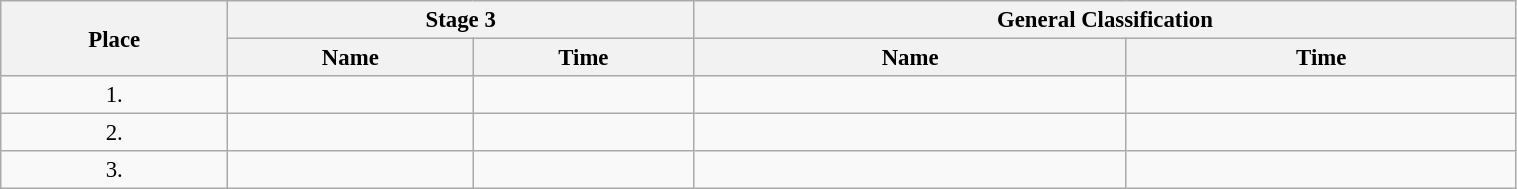<table class=wikitable style="font-size:95%" width="80%">
<tr>
<th rowspan="2">Place</th>
<th colspan="2">Stage 3</th>
<th colspan="2">General Classification</th>
</tr>
<tr>
<th>Name</th>
<th>Time</th>
<th>Name</th>
<th>Time</th>
</tr>
<tr>
<td align="center">1.</td>
<td></td>
<td></td>
<td></td>
<td></td>
</tr>
<tr>
<td align="center">2.</td>
<td></td>
<td></td>
<td></td>
<td></td>
</tr>
<tr>
<td align="center">3.</td>
<td></td>
<td></td>
<td></td>
<td></td>
</tr>
</table>
